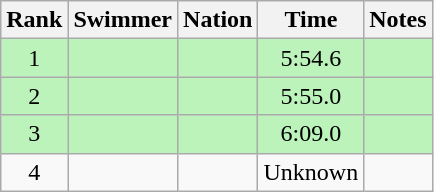<table class="wikitable sortable" style="text-align:center">
<tr>
<th>Rank</th>
<th>Swimmer</th>
<th>Nation</th>
<th>Time</th>
<th>Notes</th>
</tr>
<tr style="background:#bbf3bb;">
<td>1</td>
<td align=left></td>
<td align=left></td>
<td>5:54.6</td>
<td></td>
</tr>
<tr style="background:#bbf3bb;">
<td>2</td>
<td align=left></td>
<td align=left></td>
<td>5:55.0</td>
<td></td>
</tr>
<tr style="background:#bbf3bb;">
<td>3</td>
<td align=left></td>
<td align=left></td>
<td>6:09.0</td>
<td></td>
</tr>
<tr>
<td>4</td>
<td align=left></td>
<td align=left></td>
<td>Unknown</td>
<td></td>
</tr>
</table>
